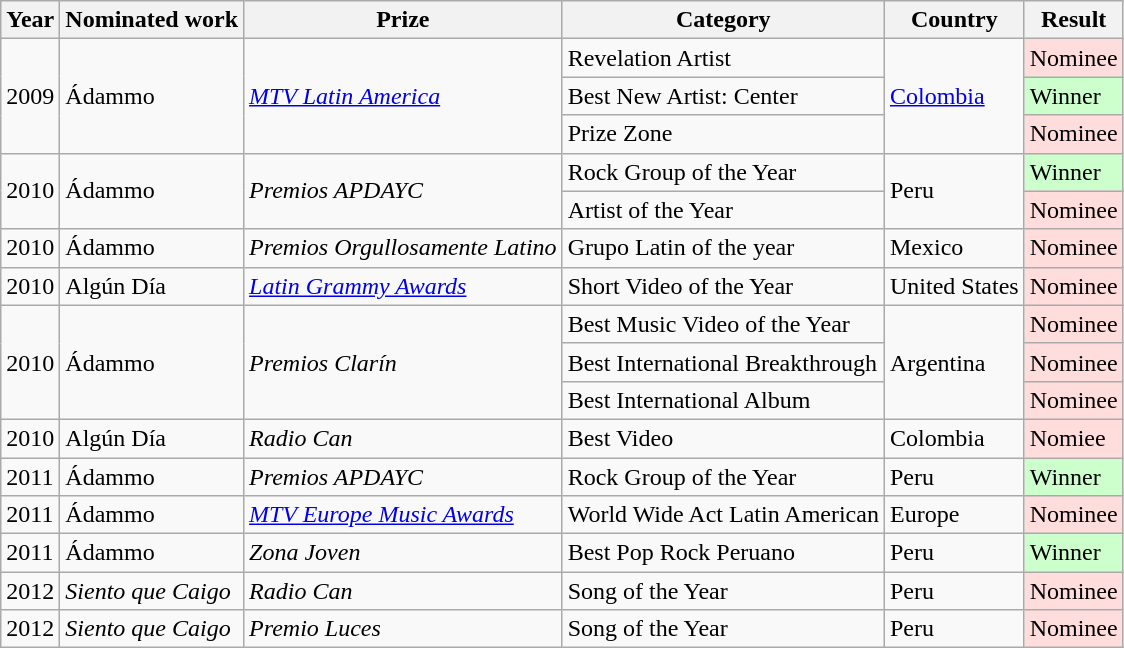<table class="wikitable">
<tr>
<th>Year</th>
<th>Nominated work</th>
<th>Prize</th>
<th>Category</th>
<th>Country</th>
<th>Result</th>
</tr>
<tr>
<td rowspan=3>2009</td>
<td rowspan=3>Ádammo</td>
<td rowspan=3><em><a href='#'>MTV Latin America</a></em></td>
<td>Revelation Artist</td>
<td rowspan=3><a href='#'>Colombia</a></td>
<td style="background: #fdd;">Nominee</td>
</tr>
<tr>
<td>Best New Artist: Center</td>
<td style="background:#cfc;">Winner</td>
</tr>
<tr>
<td>Prize Zone</td>
<td style="background: #fdd;">Nominee</td>
</tr>
<tr>
<td rowspan=2>2010</td>
<td rowspan=2>Ádammo</td>
<td rowspan=2><em>Premios APDAYC</em></td>
<td>Rock Group of the Year</td>
<td rowspan=2>Peru</td>
<td style="background:#cfc;">Winner</td>
</tr>
<tr>
<td>Artist of the Year</td>
<td style="background: #fdd;">Nominee</td>
</tr>
<tr>
<td>2010</td>
<td>Ádammo</td>
<td><em>Premios Orgullosamente Latino</em></td>
<td>Grupo Latin of the year</td>
<td>Mexico</td>
<td style="background:#fdd;">Nominee</td>
</tr>
<tr>
<td>2010</td>
<td>Algún Día</td>
<td><em><a href='#'>Latin Grammy Awards</a></em></td>
<td>Short Video of the Year</td>
<td>United States</td>
<td style="background:#fdd;">Nominee</td>
</tr>
<tr>
<td rowspan=3>2010</td>
<td rowspan=3>Ádammo</td>
<td rowspan=3><em>Premios Clarín</em></td>
<td>Best Music Video of the Year</td>
<td rowspan=3>Argentina</td>
<td style="background: #fdd;">Nominee</td>
</tr>
<tr>
<td>Best International Breakthrough</td>
<td style="background: #fdd;">Nominee</td>
</tr>
<tr>
<td>Best International Album</td>
<td style="background: #fdd;">Nominee</td>
</tr>
<tr>
<td>2010</td>
<td>Algún Día</td>
<td><em>Radio Can</em></td>
<td>Best Video</td>
<td>Colombia</td>
<td style="background:#fdd;">Nomiee</td>
</tr>
<tr>
<td>2011</td>
<td>Ádammo</td>
<td><em>Premios APDAYC</em></td>
<td>Rock Group of the Year</td>
<td>Peru</td>
<td style="background:#cfc;">Winner</td>
</tr>
<tr>
<td>2011</td>
<td>Ádammo</td>
<td><em><a href='#'>MTV Europe Music Awards</a></em></td>
<td>World Wide Act Latin American</td>
<td>Europe</td>
<td style="background:#fdd;">Nominee</td>
</tr>
<tr>
<td>2011</td>
<td>Ádammo</td>
<td><em>Zona Joven</em></td>
<td>Best Pop Rock Peruano</td>
<td>Peru</td>
<td style="background:#cfc;">Winner</td>
</tr>
<tr>
<td>2012</td>
<td><em>Siento que Caigo</em></td>
<td><em>Radio Can</em></td>
<td>Song of the Year</td>
<td>Peru</td>
<td style="background:#fdd;">Nominee</td>
</tr>
<tr>
<td>2012</td>
<td><em>Siento que Caigo</em></td>
<td><em>Premio Luces</em></td>
<td>Song of the Year</td>
<td>Peru</td>
<td style="background:#fdd;">Nominee</td>
</tr>
</table>
